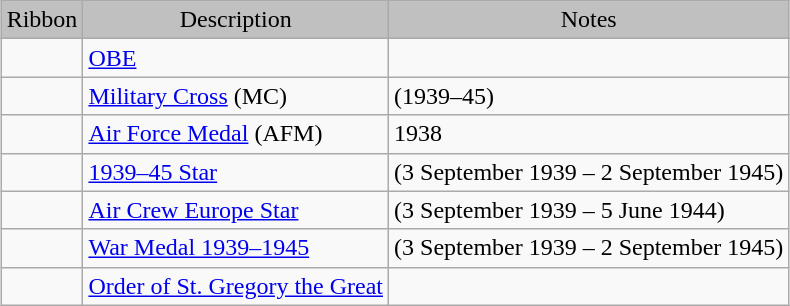<table class="wikitable" style="margin: auto">
<tr style="background:silver;" align="center"; vertical-align:top;>
<td>Ribbon</td>
<td>Description</td>
<td>Notes</td>
</tr>
<tr>
<td></td>
<td><a href='#'>OBE</a></td>
<td></td>
</tr>
<tr>
<td></td>
<td><a href='#'>Military Cross</a> (MC)</td>
<td>(1939–45)</td>
</tr>
<tr>
<td></td>
<td><a href='#'>Air Force Medal</a> (AFM)</td>
<td>1938</td>
</tr>
<tr>
<td></td>
<td><a href='#'>1939–45 Star</a></td>
<td>(3 September 1939 – 2 September 1945)</td>
</tr>
<tr>
<td></td>
<td><a href='#'>Air Crew Europe Star</a></td>
<td>(3 September 1939 – 5 June 1944)</td>
</tr>
<tr>
<td></td>
<td><a href='#'>War Medal 1939–1945</a></td>
<td>(3 September 1939 – 2 September 1945)</td>
</tr>
<tr>
<td></td>
<td><a href='#'>Order of St. Gregory the Great</a></td>
<td></td>
</tr>
</table>
